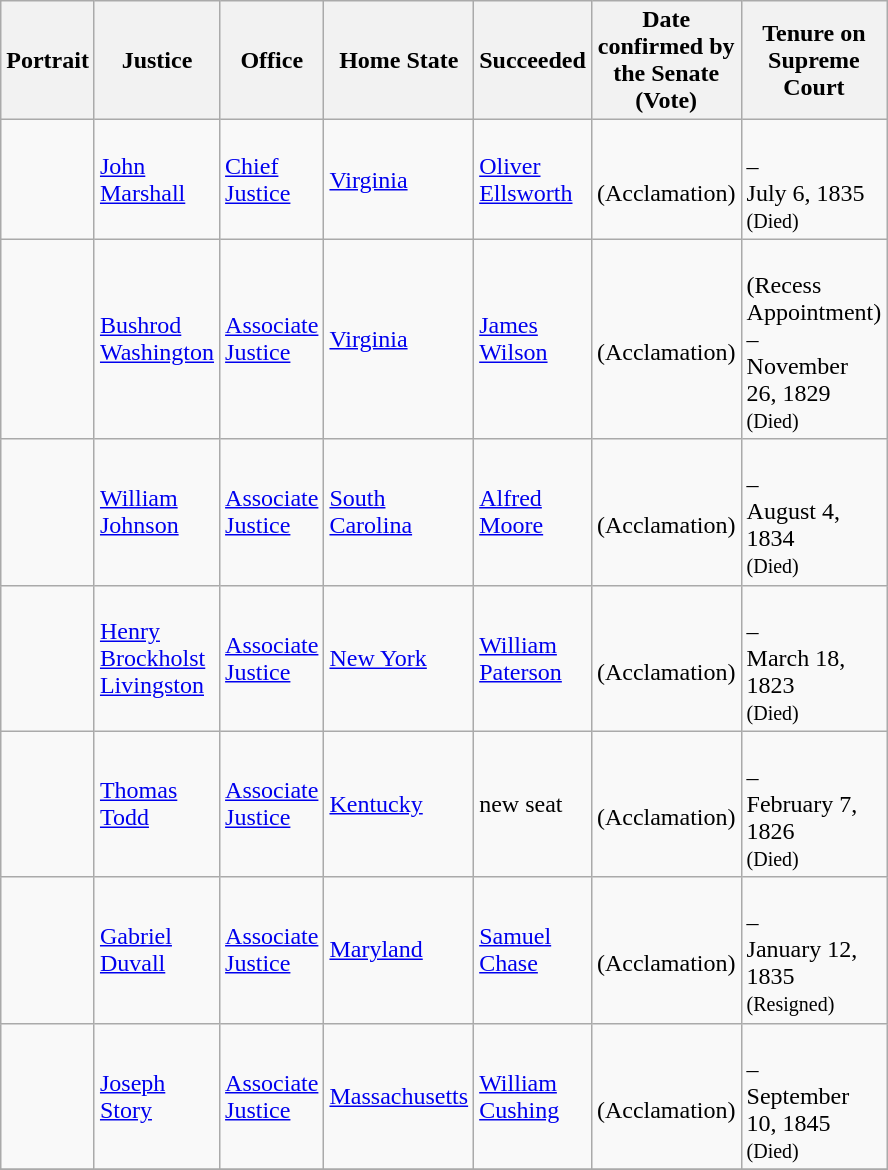<table class="wikitable sortable">
<tr>
<th scope="col" style="width: 10px;">Portrait</th>
<th scope="col" style="width: 10px;">Justice</th>
<th scope="col" style="width: 10px;">Office</th>
<th scope="col" style="width: 10px;">Home State</th>
<th scope="col" style="width: 10px;">Succeeded</th>
<th scope="col" style="width: 10px;">Date confirmed by the Senate<br>(Vote)</th>
<th scope="col" style="width: 10px;">Tenure on Supreme Court</th>
</tr>
<tr>
<td></td>
<td><a href='#'>John Marshall</a></td>
<td><a href='#'>Chief Justice</a></td>
<td><a href='#'>Virginia</a></td>
<td><a href='#'>Oliver Ellsworth</a></td>
<td><br>(Acclamation)</td>
<td><br>–<br>July 6, 1835<br><small>(Died)</small></td>
</tr>
<tr>
<td></td>
<td><a href='#'>Bushrod Washington</a><br></td>
<td><a href='#'>Associate Justice</a></td>
<td><a href='#'>Virginia</a></td>
<td><a href='#'>James Wilson</a></td>
<td><br>(Acclamation)</td>
<td><br>(Recess Appointment)<br>–<br>November 26, 1829<br><small>(Died)</small></td>
</tr>
<tr>
<td></td>
<td><a href='#'>William Johnson</a><br></td>
<td><a href='#'>Associate Justice</a></td>
<td><a href='#'>South Carolina</a></td>
<td><a href='#'>Alfred Moore</a></td>
<td><br>(Acclamation)</td>
<td><br>–<br>August 4, 1834<br><small>(Died)</small></td>
</tr>
<tr>
<td></td>
<td><a href='#'>Henry Brockholst Livingston</a><br></td>
<td><a href='#'>Associate Justice</a></td>
<td><a href='#'>New York</a></td>
<td><a href='#'>William Paterson</a></td>
<td><br>(Acclamation)</td>
<td><br>–<br>March 18, 1823<br><small>(Died)</small></td>
</tr>
<tr>
<td></td>
<td><a href='#'>Thomas Todd</a><br></td>
<td><a href='#'>Associate Justice</a></td>
<td><a href='#'>Kentucky</a></td>
<td>new seat</td>
<td><br>(Acclamation)</td>
<td><br>–<br>February 7, 1826<br><small>(Died)</small></td>
</tr>
<tr>
<td></td>
<td><a href='#'>Gabriel Duvall</a><br></td>
<td><a href='#'>Associate Justice</a></td>
<td><a href='#'>Maryland</a></td>
<td><a href='#'>Samuel Chase</a></td>
<td><br>(Acclamation)</td>
<td><br>–<br>January 12, 1835<br><small>(Resigned)</small></td>
</tr>
<tr>
<td></td>
<td><a href='#'>Joseph Story</a><br></td>
<td><a href='#'>Associate Justice</a></td>
<td><a href='#'>Massachusetts</a></td>
<td><a href='#'>William Cushing</a></td>
<td><br>(Acclamation)</td>
<td><br>–<br>September 10, 1845<br><small>(Died)</small></td>
</tr>
<tr>
</tr>
</table>
